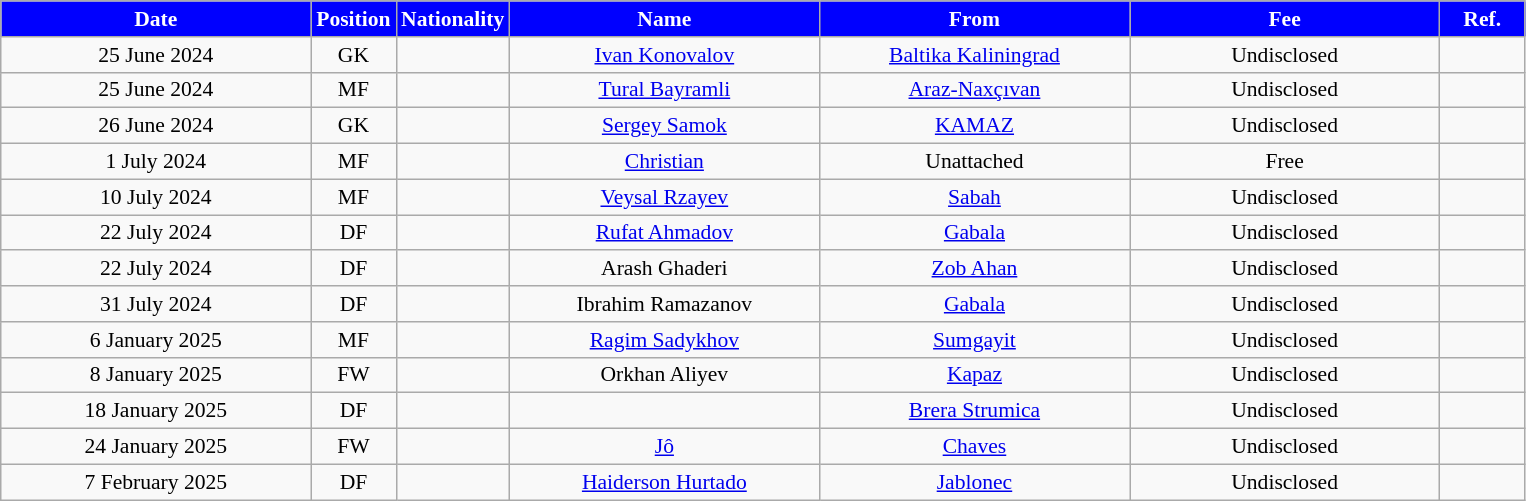<table class="wikitable"  style="text-align:center; font-size:90%; ">
<tr>
<th style="background:#0000ff; color:#FFFFFF; width:200px;">Date</th>
<th style="background:#0000ff; color:#FFFFFF; width:50px;">Position</th>
<th style="background:#0000ff; color:#FFFFFF; width:50px;">Nationality</th>
<th style="background:#0000ff; color:#FFFFFF; width:200px;">Name</th>
<th style="background:#0000ff; color:#FFFFFF; width:200px;">From</th>
<th style="background:#0000ff; color:#FFFFFF; width:200px;">Fee</th>
<th style="background:#0000ff; color:#FFFFFF; width:50px;">Ref.</th>
</tr>
<tr>
<td>25 June 2024</td>
<td>GK</td>
<td></td>
<td><a href='#'>Ivan Konovalov</a></td>
<td><a href='#'>Baltika Kaliningrad</a></td>
<td>Undisclosed</td>
<td></td>
</tr>
<tr>
<td>25 June 2024</td>
<td>MF</td>
<td></td>
<td><a href='#'>Tural Bayramli</a></td>
<td><a href='#'>Araz-Naxçıvan</a></td>
<td>Undisclosed</td>
<td></td>
</tr>
<tr>
<td>26 June 2024</td>
<td>GK</td>
<td></td>
<td><a href='#'>Sergey Samok</a></td>
<td><a href='#'>KAMAZ</a></td>
<td>Undisclosed</td>
<td></td>
</tr>
<tr>
<td>1 July 2024</td>
<td>MF</td>
<td></td>
<td><a href='#'>Christian</a></td>
<td>Unattached</td>
<td>Free</td>
<td></td>
</tr>
<tr>
<td>10 July 2024</td>
<td>MF</td>
<td></td>
<td><a href='#'>Veysal Rzayev</a></td>
<td><a href='#'>Sabah</a></td>
<td>Undisclosed</td>
<td></td>
</tr>
<tr>
<td>22 July 2024</td>
<td>DF</td>
<td></td>
<td><a href='#'>Rufat Ahmadov</a></td>
<td><a href='#'>Gabala</a></td>
<td>Undisclosed</td>
<td></td>
</tr>
<tr>
<td>22 July 2024</td>
<td>DF</td>
<td></td>
<td>Arash Ghaderi</td>
<td><a href='#'>Zob Ahan</a></td>
<td>Undisclosed</td>
<td></td>
</tr>
<tr>
<td>31 July 2024</td>
<td>DF</td>
<td></td>
<td>Ibrahim Ramazanov</td>
<td><a href='#'>Gabala</a></td>
<td>Undisclosed</td>
<td></td>
</tr>
<tr>
<td>6 January 2025</td>
<td>MF</td>
<td></td>
<td><a href='#'>Ragim Sadykhov</a></td>
<td><a href='#'>Sumgayit</a></td>
<td>Undisclosed</td>
<td></td>
</tr>
<tr>
<td>8 January 2025</td>
<td>FW</td>
<td></td>
<td>Orkhan Aliyev</td>
<td><a href='#'>Kapaz</a></td>
<td>Undisclosed</td>
<td></td>
</tr>
<tr>
<td>18 January 2025</td>
<td>DF</td>
<td></td>
<td></td>
<td><a href='#'>Brera Strumica</a></td>
<td>Undisclosed</td>
<td></td>
</tr>
<tr>
<td>24 January 2025</td>
<td>FW</td>
<td></td>
<td><a href='#'>Jô</a></td>
<td><a href='#'>Chaves</a></td>
<td>Undisclosed</td>
<td></td>
</tr>
<tr>
<td>7 February 2025</td>
<td>DF</td>
<td></td>
<td><a href='#'>Haiderson Hurtado</a></td>
<td><a href='#'>Jablonec</a></td>
<td>Undisclosed</td>
<td></td>
</tr>
</table>
